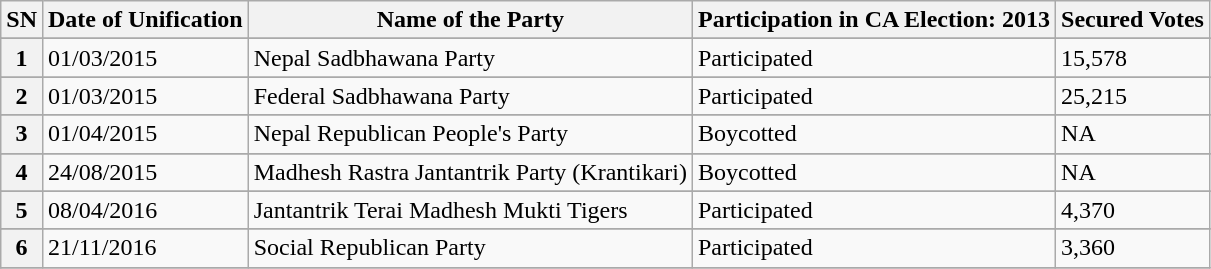<table class="wikitable">
<tr ->
<th>SN</th>
<th>Date of Unification</th>
<th>Name of the Party</th>
<th>Participation in  CA Election: 2013</th>
<th>Secured Votes</th>
</tr>
<tr ->
</tr>
<tr ->
<th color:white;">1</th>
<td>01/03/2015</td>
<td>Nepal Sadbhawana Party</td>
<td>Participated</td>
<td>15,578</td>
</tr>
<tr ->
</tr>
<tr ->
<th color:white;">2</th>
<td>01/03/2015</td>
<td>Federal Sadbhawana Party</td>
<td>Participated</td>
<td>25,215</td>
</tr>
<tr ->
</tr>
<tr ->
<th color:white;">3</th>
<td>01/04/2015</td>
<td>Nepal Republican People's Party</td>
<td>Boycotted</td>
<td>NA</td>
</tr>
<tr ->
</tr>
<tr ->
<th color:white;">4</th>
<td>24/08/2015</td>
<td>Madhesh Rastra Jantantrik Party (Krantikari)</td>
<td>Boycotted</td>
<td>NA</td>
</tr>
<tr ->
</tr>
<tr ->
<th color:white;">5</th>
<td>08/04/2016</td>
<td>Jantantrik Terai Madhesh Mukti Tigers</td>
<td>Participated</td>
<td>4,370</td>
</tr>
<tr ->
</tr>
<tr ->
<th color:white;">6</th>
<td>21/11/2016</td>
<td>Social Republican Party</td>
<td>Participated</td>
<td>3,360</td>
</tr>
<tr ->
</tr>
</table>
